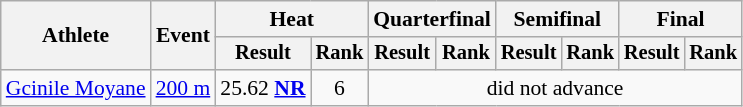<table class=wikitable style="font-size:90%">
<tr>
<th rowspan="2">Athlete</th>
<th rowspan="2">Event</th>
<th colspan="2">Heat</th>
<th colspan="2">Quarterfinal</th>
<th colspan="2">Semifinal</th>
<th colspan="2">Final</th>
</tr>
<tr style="font-size:95%">
<th>Result</th>
<th>Rank</th>
<th>Result</th>
<th>Rank</th>
<th>Result</th>
<th>Rank</th>
<th>Result</th>
<th>Rank</th>
</tr>
<tr align=center>
<td align=left><a href='#'>Gcinile Moyane</a></td>
<td align=left><a href='#'>200 m</a></td>
<td>25.62 <strong><a href='#'>NR</a></strong></td>
<td>6</td>
<td colspan=6>did not advance</td>
</tr>
</table>
